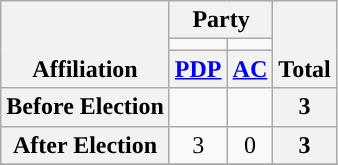<table class=wikitable style="text-align:center">
<tr style="vertical-align:bottom;">
<th rowspan=3>Affiliation</th>
<th colspan=2>Party</th>
<th rowspan=3>Total</th>
</tr>
<tr>
<td style="background-color:"></td>
<td style="background-color:"></td>
</tr>
<tr>
<th><a href='#'>PDP</a></th>
<th><a href='#'>AC</a></th>
</tr>
<tr>
<th>Before Election</th>
<td></td>
<td></td>
<th>3</th>
</tr>
<tr>
<th>After Election</th>
<td>3</td>
<td>0</td>
<th>3</th>
</tr>
<tr>
</tr>
</table>
